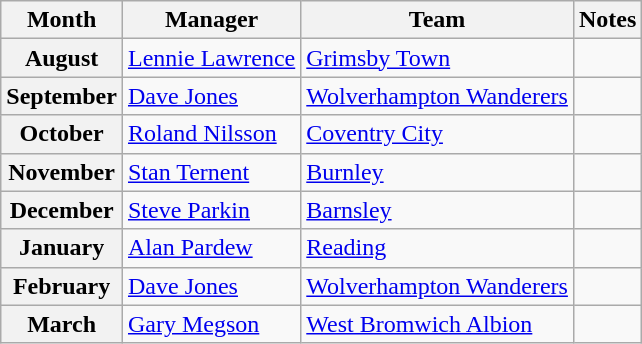<table class="wikitable">
<tr>
<th>Month</th>
<th>Manager</th>
<th>Team</th>
<th>Notes</th>
</tr>
<tr>
<th>August</th>
<td> <a href='#'>Lennie Lawrence</a></td>
<td><a href='#'>Grimsby Town</a></td>
<td></td>
</tr>
<tr>
<th>September</th>
<td> <a href='#'>Dave Jones</a></td>
<td><a href='#'>Wolverhampton Wanderers</a></td>
<td></td>
</tr>
<tr>
<th>October</th>
<td> <a href='#'>Roland Nilsson</a></td>
<td><a href='#'>Coventry City</a></td>
<td></td>
</tr>
<tr>
<th>November</th>
<td> <a href='#'>Stan Ternent</a></td>
<td><a href='#'>Burnley</a></td>
<td></td>
</tr>
<tr>
<th>December</th>
<td> <a href='#'>Steve Parkin</a></td>
<td><a href='#'>Barnsley</a></td>
<td></td>
</tr>
<tr>
<th>January</th>
<td> <a href='#'>Alan Pardew</a></td>
<td><a href='#'>Reading</a></td>
<td></td>
</tr>
<tr>
<th>February</th>
<td> <a href='#'>Dave Jones</a></td>
<td><a href='#'>Wolverhampton Wanderers</a></td>
<td></td>
</tr>
<tr>
<th>March</th>
<td> <a href='#'>Gary Megson</a></td>
<td><a href='#'>West Bromwich Albion</a></td>
<td></td>
</tr>
</table>
